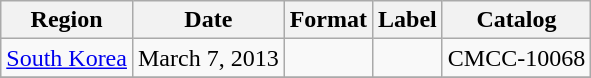<table class="wikitable">
<tr>
<th>Region</th>
<th>Date</th>
<th>Format</th>
<th>Label</th>
<th>Catalog</th>
</tr>
<tr>
<td align="center"><a href='#'>South Korea</a></td>
<td align="center">March 7, 2013</td>
<td align="center"></td>
<td align="center"></td>
<td align="center">CMCC-10068</td>
</tr>
<tr>
</tr>
</table>
